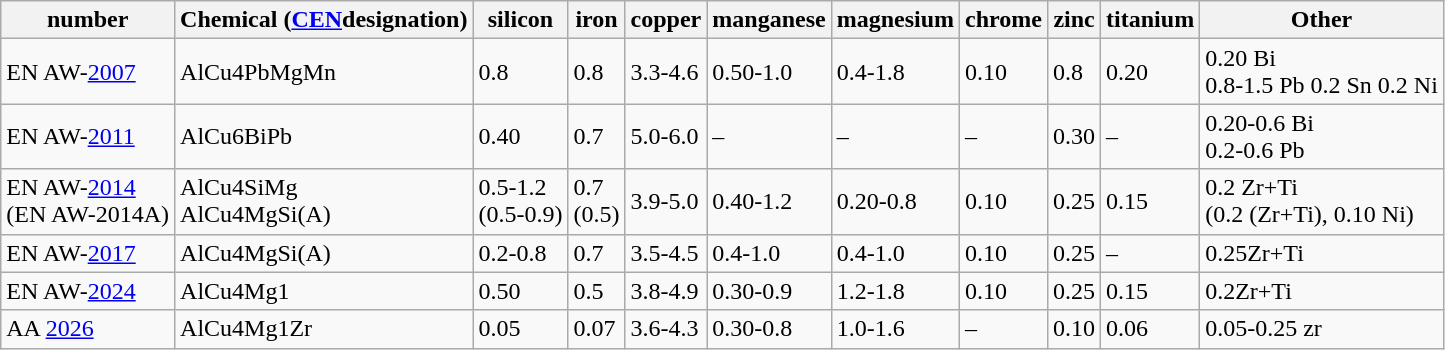<table class="wikitable">
<tr>
<th>number</th>
<th>Chemical (<a href='#'>CEN</a>designation)</th>
<th>silicon</th>
<th>iron</th>
<th>copper</th>
<th>manganese</th>
<th>magnesium</th>
<th>chrome</th>
<th>zinc</th>
<th>titanium</th>
<th>Other</th>
</tr>
<tr>
<td>EN AW-<a href='#'>2007</a></td>
<td>AlCu4PbMgMn</td>
<td>0.8</td>
<td>0.8</td>
<td>3.3-4.6</td>
<td>0.50-1.0</td>
<td>0.4-1.8</td>
<td>0.10</td>
<td>0.8</td>
<td>0.20</td>
<td>0.20 Bi<br>0.8-1.5 Pb
0.2 Sn
0.2 Ni</td>
</tr>
<tr>
<td>EN AW-<a href='#'>2011</a></td>
<td>AlCu6BiPb</td>
<td>0.40</td>
<td>0.7</td>
<td>5.0-6.0</td>
<td>–</td>
<td>–</td>
<td>–</td>
<td>0.30</td>
<td>–</td>
<td>0.20-0.6 Bi<br>0.2-0.6 Pb</td>
</tr>
<tr>
<td>EN AW-<a href='#'>2014</a><br>(EN AW-2014A)</td>
<td>AlCu4SiMg<br>AlCu4MgSi(A)</td>
<td>0.5-1.2<br>(0.5-0.9)</td>
<td>0.7<br>(0.5)</td>
<td>3.9-5.0</td>
<td>0.40-1.2</td>
<td>0.20-0.8</td>
<td>0.10</td>
<td>0.25</td>
<td>0.15</td>
<td>0.2 Zr+Ti<br>(0.2 (Zr+Ti), 0.10 Ni)</td>
</tr>
<tr>
<td>EN AW-<a href='#'>2017</a></td>
<td>AlCu4MgSi(A)</td>
<td>0.2-0.8</td>
<td>0.7</td>
<td>3.5-4.5</td>
<td>0.4-1.0</td>
<td>0.4-1.0</td>
<td>0.10</td>
<td>0.25</td>
<td>–</td>
<td>0.25Zr+Ti</td>
</tr>
<tr>
<td>EN AW-<a href='#'>2024</a></td>
<td>AlCu4Mg1</td>
<td>0.50</td>
<td>0.5</td>
<td>3.8-4.9</td>
<td>0.30-0.9</td>
<td>1.2-1.8</td>
<td>0.10</td>
<td>0.25</td>
<td>0.15</td>
<td>0.2Zr+Ti</td>
</tr>
<tr>
<td>AA <a href='#'>2026</a></td>
<td>AlCu4Mg1Zr</td>
<td>0.05</td>
<td>0.07</td>
<td>3.6-4.3</td>
<td>0.30-0.8</td>
<td>1.0-1.6</td>
<td>–</td>
<td>0.10</td>
<td>0.06</td>
<td>0.05-0.25 zr</td>
</tr>
</table>
